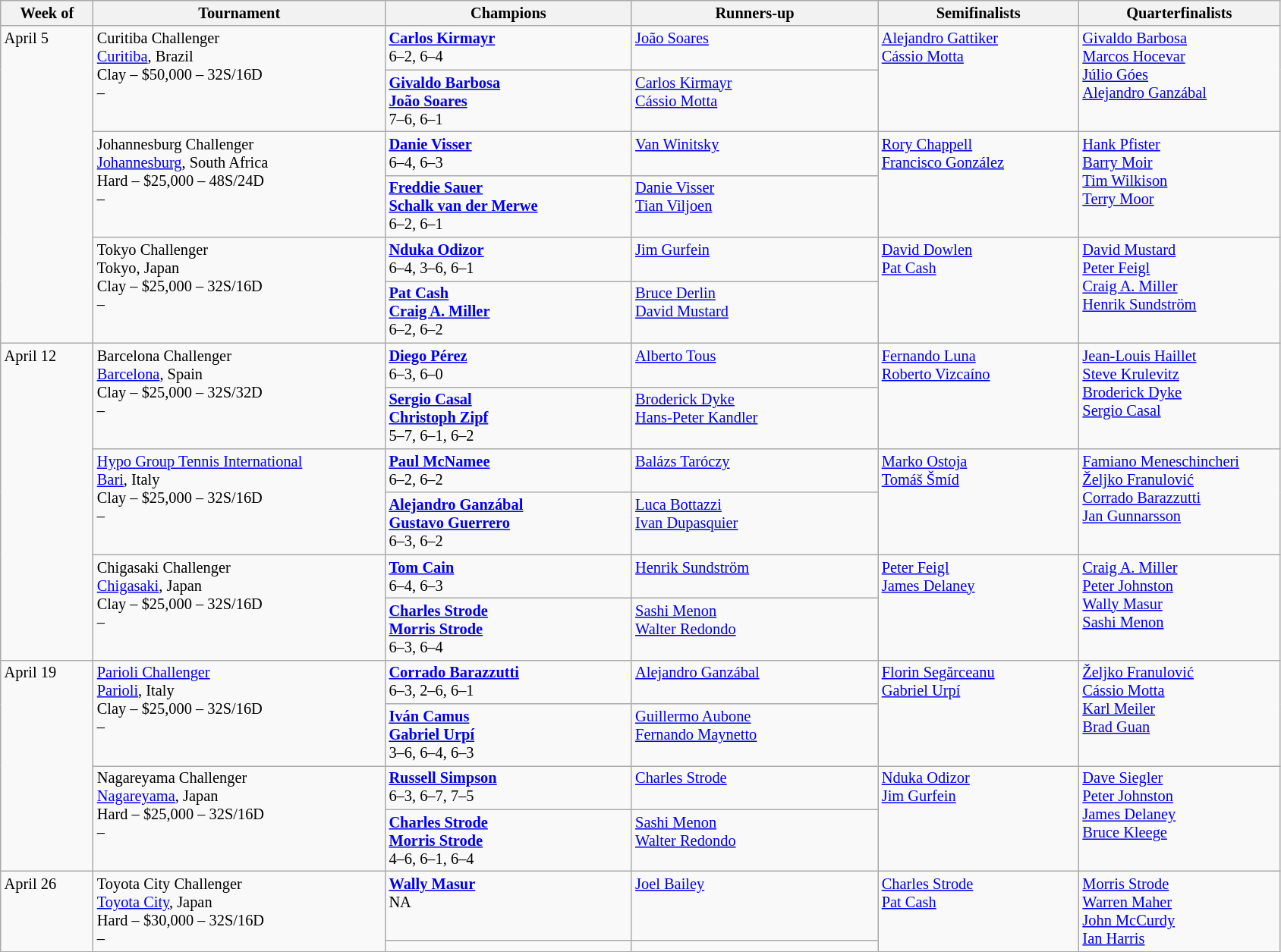<table class="wikitable" style="font-size:85%;">
<tr>
<th width="75">Week of</th>
<th width="250">Tournament</th>
<th width="210">Champions</th>
<th width="210">Runners-up</th>
<th width="170">Semifinalists</th>
<th width="170">Quarterfinalists</th>
</tr>
<tr valign="top">
<td rowspan="6">April 5</td>
<td rowspan="2">Curitiba Challenger<br> <a href='#'>Curitiba</a>, Brazil<br>Clay – $50,000 – 32S/16D<br>  – </td>
<td> <strong><a href='#'>Carlos Kirmayr</a></strong> <br>6–2, 6–4</td>
<td> <a href='#'>João Soares</a></td>
<td rowspan="2"> <a href='#'>Alejandro Gattiker</a> <br>  <a href='#'>Cássio Motta</a></td>
<td rowspan="2"> <a href='#'>Givaldo Barbosa</a> <br> <a href='#'>Marcos Hocevar</a> <br> <a href='#'>Júlio Góes</a> <br>  <a href='#'>Alejandro Ganzábal</a></td>
</tr>
<tr valign="top">
<td> <strong><a href='#'>Givaldo Barbosa</a></strong> <br> <strong><a href='#'>João Soares</a></strong><br>7–6, 6–1</td>
<td> <a href='#'>Carlos Kirmayr</a> <br>  <a href='#'>Cássio Motta</a></td>
</tr>
<tr valign="top">
<td rowspan="2">Johannesburg Challenger<br> <a href='#'>Johannesburg</a>, South Africa<br>Hard – $25,000 – 48S/24D<br>  – </td>
<td> <strong><a href='#'>Danie Visser</a></strong> <br>6–4, 6–3</td>
<td> <a href='#'>Van Winitsky</a></td>
<td rowspan="2"> <a href='#'>Rory Chappell</a> <br>  <a href='#'>Francisco González</a></td>
<td rowspan="2"> <a href='#'>Hank Pfister</a> <br> <a href='#'>Barry Moir</a> <br> <a href='#'>Tim Wilkison</a> <br>  <a href='#'>Terry Moor</a></td>
</tr>
<tr valign="top">
<td> <strong><a href='#'>Freddie Sauer</a></strong> <br> <strong><a href='#'>Schalk van der Merwe</a></strong><br>6–2, 6–1</td>
<td> <a href='#'>Danie Visser</a> <br>  <a href='#'>Tian Viljoen</a></td>
</tr>
<tr valign="top">
<td rowspan="2">Tokyo Challenger<br> Tokyo, Japan<br>Clay – $25,000 – 32S/16D<br>  – </td>
<td> <strong><a href='#'>Nduka Odizor</a></strong> <br>6–4, 3–6, 6–1</td>
<td> <a href='#'>Jim Gurfein</a></td>
<td rowspan="2"> <a href='#'>David Dowlen</a> <br>  <a href='#'>Pat Cash</a></td>
<td rowspan="2"> <a href='#'>David Mustard</a> <br> <a href='#'>Peter Feigl</a> <br> <a href='#'>Craig A. Miller</a> <br>  <a href='#'>Henrik Sundström</a></td>
</tr>
<tr valign="top">
<td> <strong><a href='#'>Pat Cash</a></strong> <br> <strong><a href='#'>Craig A. Miller</a></strong><br>6–2, 6–2</td>
<td> <a href='#'>Bruce Derlin</a> <br>  <a href='#'>David Mustard</a></td>
</tr>
<tr valign="top">
<td rowspan="6">April 12</td>
<td rowspan="2">Barcelona Challenger<br> <a href='#'>Barcelona</a>, Spain<br>Clay – $25,000 – 32S/32D<br>  – </td>
<td> <strong><a href='#'>Diego Pérez</a></strong> <br>6–3, 6–0</td>
<td> <a href='#'>Alberto Tous</a></td>
<td rowspan="2"> <a href='#'>Fernando Luna</a> <br>  <a href='#'>Roberto Vizcaíno</a></td>
<td rowspan="2"> <a href='#'>Jean-Louis Haillet</a> <br> <a href='#'>Steve Krulevitz</a> <br> <a href='#'>Broderick Dyke</a> <br>  <a href='#'>Sergio Casal</a></td>
</tr>
<tr valign="top">
<td> <strong><a href='#'>Sergio Casal</a></strong> <br> <strong><a href='#'>Christoph Zipf</a></strong><br>5–7, 6–1, 6–2</td>
<td> <a href='#'>Broderick Dyke</a> <br>  <a href='#'>Hans-Peter Kandler</a></td>
</tr>
<tr valign="top">
<td rowspan="2"><a href='#'>Hypo Group Tennis International</a><br> <a href='#'>Bari</a>, Italy<br>Clay – $25,000 – 32S/16D<br>  – </td>
<td> <strong><a href='#'>Paul McNamee</a></strong> <br>6–2, 6–2</td>
<td> <a href='#'>Balázs Taróczy</a></td>
<td rowspan="2"> <a href='#'>Marko Ostoja</a> <br>  <a href='#'>Tomáš Šmíd</a></td>
<td rowspan="2"> <a href='#'>Famiano Meneschincheri</a> <br> <a href='#'>Željko Franulović</a> <br> <a href='#'>Corrado Barazzutti</a> <br>  <a href='#'>Jan Gunnarsson</a></td>
</tr>
<tr valign="top">
<td> <strong><a href='#'>Alejandro Ganzábal</a></strong> <br> <strong><a href='#'>Gustavo Guerrero</a></strong><br>6–3, 6–2</td>
<td> <a href='#'>Luca Bottazzi</a> <br>  <a href='#'>Ivan Dupasquier</a></td>
</tr>
<tr valign="top">
<td rowspan="2">Chigasaki Challenger<br> <a href='#'>Chigasaki</a>, Japan<br>Clay – $25,000 – 32S/16D<br>  – </td>
<td> <strong><a href='#'>Tom Cain</a></strong> <br>6–4, 6–3</td>
<td> <a href='#'>Henrik Sundström</a></td>
<td rowspan="2"> <a href='#'>Peter Feigl</a> <br>  <a href='#'>James Delaney</a></td>
<td rowspan="2"> <a href='#'>Craig A. Miller</a> <br> <a href='#'>Peter Johnston</a> <br> <a href='#'>Wally Masur</a> <br>  <a href='#'>Sashi Menon</a></td>
</tr>
<tr valign="top">
<td> <strong><a href='#'>Charles Strode</a></strong> <br> <strong><a href='#'>Morris Strode</a></strong><br>6–3, 6–4</td>
<td> <a href='#'>Sashi Menon</a> <br>  <a href='#'>Walter Redondo</a></td>
</tr>
<tr valign="top">
<td rowspan="4">April 19</td>
<td rowspan="2"><a href='#'>Parioli Challenger</a><br> <a href='#'>Parioli</a>, Italy<br>Clay – $25,000 – 32S/16D<br>  – </td>
<td> <strong><a href='#'>Corrado Barazzutti</a></strong> <br>6–3, 2–6, 6–1</td>
<td> <a href='#'>Alejandro Ganzábal</a></td>
<td rowspan="2"> <a href='#'>Florin Segărceanu</a> <br>  <a href='#'>Gabriel Urpí</a></td>
<td rowspan="2"> <a href='#'>Željko Franulović</a> <br> <a href='#'>Cássio Motta</a> <br> <a href='#'>Karl Meiler</a> <br>  <a href='#'>Brad Guan</a></td>
</tr>
<tr valign="top">
<td> <strong><a href='#'>Iván Camus</a></strong> <br> <strong><a href='#'>Gabriel Urpí</a></strong><br>3–6, 6–4, 6–3</td>
<td> <a href='#'>Guillermo Aubone</a> <br>  <a href='#'>Fernando Maynetto</a></td>
</tr>
<tr valign="top">
<td rowspan="2">Nagareyama Challenger<br> <a href='#'>Nagareyama</a>, Japan<br>Hard – $25,000 – 32S/16D<br>  – </td>
<td> <strong><a href='#'>Russell Simpson</a></strong> <br>6–3, 6–7, 7–5</td>
<td> <a href='#'>Charles Strode</a></td>
<td rowspan="2"> <a href='#'>Nduka Odizor</a> <br>  <a href='#'>Jim Gurfein</a></td>
<td rowspan="2"> <a href='#'>Dave Siegler</a> <br> <a href='#'>Peter Johnston</a> <br> <a href='#'>James Delaney</a> <br>  <a href='#'>Bruce Kleege</a></td>
</tr>
<tr valign="top">
<td> <strong><a href='#'>Charles Strode</a></strong> <br> <strong><a href='#'>Morris Strode</a></strong><br>4–6, 6–1, 6–4</td>
<td> <a href='#'>Sashi Menon</a> <br>  <a href='#'>Walter Redondo</a></td>
</tr>
<tr valign="top">
<td rowspan="2">April 26</td>
<td rowspan="2">Toyota City Challenger<br> <a href='#'>Toyota City</a>, Japan<br>Hard – $30,000 – 32S/16D<br>  – </td>
<td> <strong><a href='#'>Wally Masur</a></strong> <br>NA</td>
<td> <a href='#'>Joel Bailey</a></td>
<td rowspan="2"> <a href='#'>Charles Strode</a> <br>  <a href='#'>Pat Cash</a></td>
<td rowspan="2"> <a href='#'>Morris Strode</a> <br> <a href='#'>Warren Maher</a> <br> <a href='#'>John McCurdy</a> <br>  <a href='#'>Ian Harris</a></td>
</tr>
<tr valign="top">
<td></td>
<td></td>
</tr>
</table>
